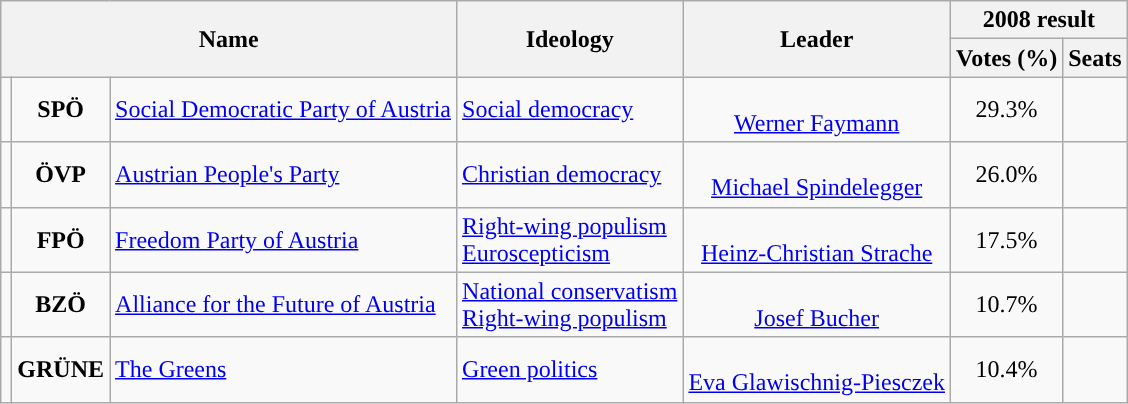<table class="wikitable">
<tr>
<th rowspan="2" colspan="3">Name</th>
<th rowspan="2">Ideology</th>
<th rowspan="2">Leader</th>
<th colspan="2">2008 result</th>
</tr>
<tr>
<th>Votes (%)</th>
<th>Seats</th>
</tr>
<tr>
<td style="background:"></td>
<td style="text-align:center;"><strong>SPÖ</strong></td>
<td><a href='#'>Social Democratic Party of Austria</a><br></td>
<td><a href='#'>Social democracy</a></td>
<td align=center><br><a href='#'>Werner Faymann</a></td>
<td style="text-align:center;">29.3%</td>
<td></td>
</tr>
<tr>
<td style="background:"></td>
<td style="text-align:center;"><strong>ÖVP</strong></td>
<td><a href='#'>Austrian People's Party</a><br></td>
<td><a href='#'>Christian democracy</a></td>
<td align=center><br><a href='#'>Michael Spindelegger</a></td>
<td style="text-align:center;">26.0%</td>
<td></td>
</tr>
<tr>
<td style="background:"></td>
<td style="text-align:center;"><strong>FPÖ</strong></td>
<td><a href='#'>Freedom Party of Austria</a><br></td>
<td><a href='#'>Right-wing populism</a><br><a href='#'>Euroscepticism</a></td>
<td align=center><br><a href='#'>Heinz-Christian Strache</a></td>
<td style="text-align:center;">17.5%</td>
<td></td>
</tr>
<tr>
<td style="background:"></td>
<td style="text-align:center;"><strong>BZÖ</strong></td>
<td><a href='#'>Alliance for the Future of Austria</a><br></td>
<td><a href='#'>National conservatism</a><br><a href='#'>Right-wing populism</a></td>
<td align=center><br><a href='#'>Josef Bucher</a></td>
<td style="text-align:center;">10.7%</td>
<td></td>
</tr>
<tr>
<td style="background:"></td>
<td style="text-align:center;"><strong>GRÜNE</strong></td>
<td><a href='#'>The Greens</a><br></td>
<td><a href='#'>Green politics</a></td>
<td align=center><br><a href='#'>Eva Glawischnig-Piesczek</a></td>
<td style="text-align:center;">10.4%</td>
<td></td>
</tr>
</table>
